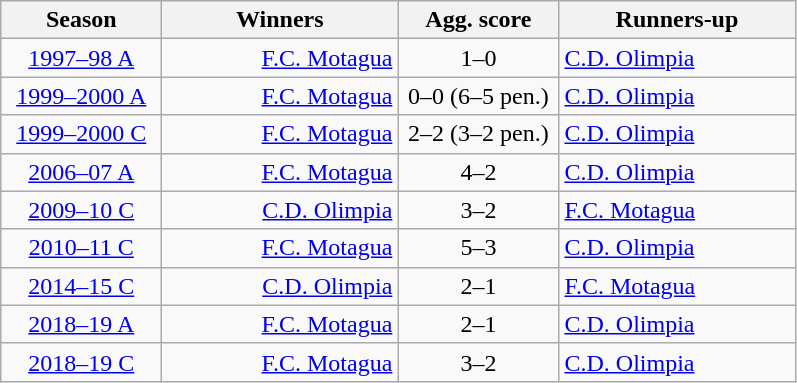<table class="wikitable">
<tr>
<th width=100>Season</th>
<th width=150>Winners</th>
<th width=100>Agg. score</th>
<th width=150>Runners-up</th>
</tr>
<tr align=center>
<td><a href='#'>1997–98 A</a></td>
<td align=right><a href='#'>F.C. Motagua</a></td>
<td>1–0</td>
<td align=left><a href='#'>C.D. Olimpia</a></td>
</tr>
<tr align=center>
<td><a href='#'>1999–2000 A</a></td>
<td align=right><a href='#'>F.C. Motagua</a></td>
<td>0–0 (6–5 pen.)</td>
<td align=left><a href='#'>C.D. Olimpia</a></td>
</tr>
<tr align=center>
<td><a href='#'>1999–2000 C</a></td>
<td align=right><a href='#'>F.C. Motagua</a></td>
<td>2–2 (3–2 pen.)</td>
<td align=left><a href='#'>C.D. Olimpia</a></td>
</tr>
<tr align=center>
<td><a href='#'>2006–07 A</a></td>
<td align=right><a href='#'>F.C. Motagua</a></td>
<td>4–2</td>
<td align=left><a href='#'>C.D. Olimpia</a></td>
</tr>
<tr align=center>
<td><a href='#'>2009–10 C</a></td>
<td align=right><a href='#'>C.D. Olimpia</a></td>
<td>3–2</td>
<td align=left><a href='#'>F.C. Motagua</a></td>
</tr>
<tr align=center>
<td><a href='#'>2010–11 C</a></td>
<td align=right><a href='#'>F.C. Motagua</a></td>
<td>5–3</td>
<td align=left><a href='#'>C.D. Olimpia</a></td>
</tr>
<tr align=center>
<td><a href='#'>2014–15 C</a></td>
<td align=right><a href='#'>C.D. Olimpia</a></td>
<td>2–1</td>
<td align=left><a href='#'>F.C. Motagua</a></td>
</tr>
<tr align=center>
<td><a href='#'>2018–19 A</a></td>
<td align=right><a href='#'>F.C. Motagua</a></td>
<td>2–1</td>
<td align=left><a href='#'>C.D. Olimpia</a></td>
</tr>
<tr align=center>
<td><a href='#'>2018–19 C</a></td>
<td align=right><a href='#'>F.C. Motagua</a></td>
<td>3–2</td>
<td align=left><a href='#'>C.D. Olimpia</a></td>
</tr>
</table>
